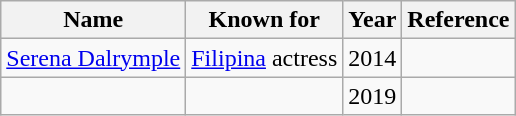<table class="wikitable">
<tr>
<th>Name</th>
<th>Known for</th>
<th>Year</th>
<th>Reference</th>
</tr>
<tr>
<td><a href='#'>Serena Dalrymple</a></td>
<td><a href='#'>Filipina</a> actress</td>
<td>2014</td>
<td></td>
</tr>
<tr>
<td></td>
<td></td>
<td>2019</td>
<td></td>
</tr>
</table>
